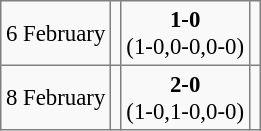<table bgcolor="#f9f9f9" cellpadding="3" cellspacing="0" border="1" style="font-size: 95%; border: gray solid 1px; border-collapse: collapse; background: #f9f9f9;">
<tr>
<td>6 February</td>
<td></td>
<td align="center"><strong>1-0</strong><br>(1-0,0-0,0-0)</td>
<td></td>
</tr>
<tr>
<td>8 February</td>
<td></td>
<td align="center"><strong>2-0</strong><br>(1-0,1-0,0-0)</td>
<td></td>
</tr>
</table>
